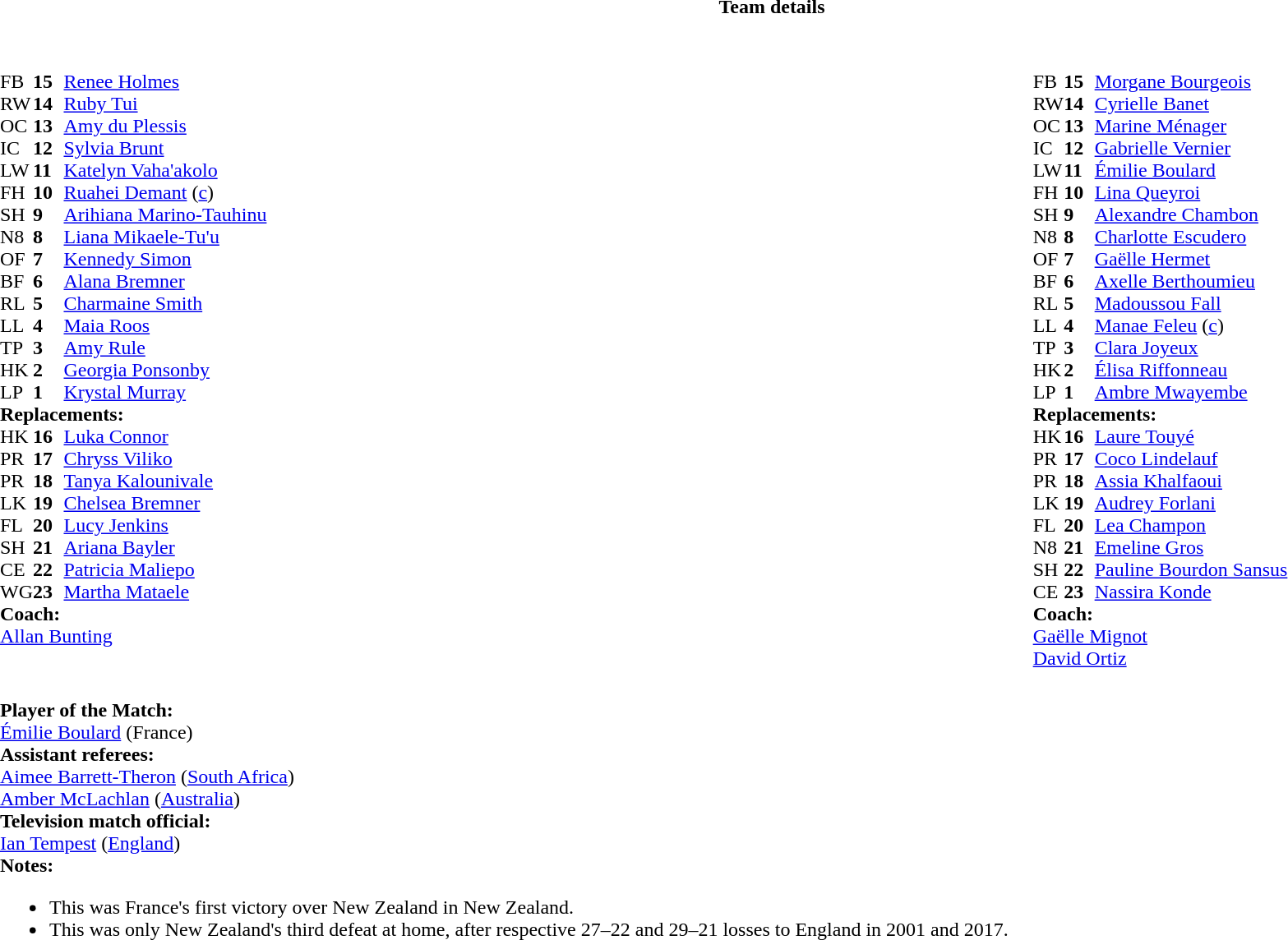<table border="0" style="width:100%;" class="collapsible collapsed">
<tr>
<th>Team details</th>
</tr>
<tr>
<td><br><table width="100%">
<tr>
<td style="vertical-align:top; width:50%"><br><table cellspacing="0" cellpadding="0">
<tr>
<th width="25"></th>
<th width="25"></th>
</tr>
<tr>
<td>FB</td>
<td><strong>15</strong></td>
<td><a href='#'>Renee Holmes</a></td>
<td></td>
<td></td>
</tr>
<tr>
<td>RW</td>
<td><strong>14</strong></td>
<td><a href='#'>Ruby Tui</a></td>
</tr>
<tr>
<td>OC</td>
<td><strong>13</strong></td>
<td><a href='#'>Amy du Plessis</a></td>
<td></td>
<td colspan=2></td>
<td></td>
</tr>
<tr>
<td>IC</td>
<td><strong>12</strong></td>
<td><a href='#'>Sylvia Brunt</a></td>
<td></td>
<td></td>
</tr>
<tr>
<td>LW</td>
<td><strong>11</strong></td>
<td><a href='#'>Katelyn Vaha'akolo</a></td>
<td></td>
<td></td>
</tr>
<tr>
<td>FH</td>
<td><strong>10</strong></td>
<td><a href='#'>Ruahei Demant</a> (<a href='#'>c</a>)</td>
</tr>
<tr>
<td>SH</td>
<td><strong>9</strong></td>
<td><a href='#'>Arihiana Marino-Tauhinu</a></td>
<td></td>
<td></td>
</tr>
<tr>
<td>N8</td>
<td><strong>8</strong></td>
<td><a href='#'>Liana Mikaele-Tu'u</a></td>
<td></td>
<td></td>
<td></td>
</tr>
<tr>
<td>OF</td>
<td><strong>7</strong></td>
<td><a href='#'>Kennedy Simon</a></td>
<td></td>
<td></td>
</tr>
<tr>
<td>BF</td>
<td><strong>6</strong></td>
<td><a href='#'>Alana Bremner</a></td>
<td></td>
<td></td>
</tr>
<tr>
<td>RL</td>
<td><strong>5</strong></td>
<td><a href='#'>Charmaine Smith</a></td>
<td></td>
<td></td>
</tr>
<tr>
<td>LL</td>
<td><strong>4</strong></td>
<td><a href='#'>Maia Roos</a></td>
</tr>
<tr>
<td>TP</td>
<td><strong>3</strong></td>
<td><a href='#'>Amy Rule</a></td>
<td></td>
<td></td>
</tr>
<tr>
<td>HK</td>
<td><strong>2</strong></td>
<td><a href='#'>Georgia Ponsonby</a></td>
<td></td>
<td></td>
</tr>
<tr>
<td>LP</td>
<td><strong>1</strong></td>
<td><a href='#'>Krystal Murray</a></td>
<td></td>
<td></td>
<td></td>
</tr>
<tr>
<td colspan=3><strong>Replacements:</strong></td>
</tr>
<tr>
<td>HK</td>
<td><strong>16</strong></td>
<td><a href='#'>Luka Connor</a></td>
<td></td>
<td></td>
</tr>
<tr>
<td>PR</td>
<td><strong>17</strong></td>
<td><a href='#'>Chryss Viliko</a></td>
<td></td>
<td></td>
<td></td>
</tr>
<tr>
<td>PR</td>
<td><strong>18</strong></td>
<td><a href='#'>Tanya Kalounivale</a></td>
<td></td>
<td></td>
</tr>
<tr>
<td>LK</td>
<td><strong>19</strong></td>
<td><a href='#'>Chelsea Bremner</a></td>
<td></td>
<td></td>
</tr>
<tr>
<td>FL</td>
<td><strong>20</strong></td>
<td><a href='#'>Lucy Jenkins</a></td>
<td></td>
<td></td>
</tr>
<tr>
<td>SH</td>
<td><strong>21</strong></td>
<td><a href='#'>Ariana Bayler</a></td>
<td></td>
<td></td>
</tr>
<tr>
<td>CE</td>
<td><strong>22</strong></td>
<td><a href='#'>Patricia Maliepo</a></td>
<td></td>
<td></td>
<td></td>
<td></td>
</tr>
<tr>
<td>WG</td>
<td><strong>23</strong></td>
<td><a href='#'>Martha Mataele</a></td>
<td></td>
<td></td>
</tr>
<tr>
<td colspan=3><strong>Coach:</strong></td>
</tr>
<tr>
<td colspan="4"> <a href='#'>Allan Bunting</a></td>
</tr>
</table>
</td>
<td style="vertical-align:top"></td>
<td style="vertical-align:top; width:50%"><br><table cellspacing="0" cellpadding="0" style="margin:auto">
<tr>
<th width="25"></th>
<th width="25"></th>
</tr>
<tr>
<td>FB</td>
<td><strong>15</strong></td>
<td><a href='#'>Morgane Bourgeois</a></td>
</tr>
<tr>
<td>RW</td>
<td><strong>14</strong></td>
<td><a href='#'>Cyrielle Banet</a></td>
<td></td>
<td></td>
</tr>
<tr>
<td>OC</td>
<td><strong>13</strong></td>
<td><a href='#'>Marine Ménager</a></td>
<td></td>
<td></td>
<td></td>
</tr>
<tr>
<td>IC</td>
<td><strong>12</strong></td>
<td><a href='#'>Gabrielle Vernier</a></td>
<td></td>
<td></td>
<td></td>
</tr>
<tr>
<td>LW</td>
<td><strong>11</strong></td>
<td><a href='#'>Émilie Boulard</a></td>
</tr>
<tr>
<td>FH</td>
<td><strong>10</strong></td>
<td><a href='#'>Lina Queyroi</a></td>
</tr>
<tr>
<td>SH</td>
<td><strong>9</strong></td>
<td><a href='#'>Alexandre Chambon</a></td>
<td></td>
<td></td>
</tr>
<tr>
<td>N8</td>
<td><strong>8</strong></td>
<td><a href='#'>Charlotte Escudero</a></td>
<td></td>
<td></td>
</tr>
<tr>
<td>OF</td>
<td><strong>7</strong></td>
<td><a href='#'>Gaëlle Hermet</a></td>
</tr>
<tr>
<td>BF</td>
<td><strong>6</strong></td>
<td><a href='#'>Axelle Berthoumieu</a></td>
</tr>
<tr>
<td>RL</td>
<td><strong>5</strong></td>
<td><a href='#'>Madoussou Fall</a></td>
<td></td>
<td></td>
</tr>
<tr>
<td>LL</td>
<td><strong>4</strong></td>
<td><a href='#'>Manae Feleu</a> (<a href='#'>c</a>)</td>
<td></td>
<td></td>
</tr>
<tr>
<td>TP</td>
<td><strong>3</strong></td>
<td><a href='#'>Clara Joyeux</a></td>
<td></td>
<td></td>
</tr>
<tr>
<td>HK</td>
<td><strong>2</strong></td>
<td><a href='#'>Élisa Riffonneau</a></td>
<td></td>
<td></td>
</tr>
<tr>
<td>LP</td>
<td><strong>1</strong></td>
<td><a href='#'>Ambre Mwayembe</a></td>
<td></td>
<td></td>
</tr>
<tr>
<td colspan=3><strong>Replacements:</strong></td>
</tr>
<tr>
<td>HK</td>
<td><strong>16</strong></td>
<td><a href='#'>Laure Touyé</a></td>
<td></td>
<td></td>
</tr>
<tr>
<td>PR</td>
<td><strong>17</strong></td>
<td><a href='#'>Coco Lindelauf</a></td>
<td></td>
<td></td>
</tr>
<tr>
<td>PR</td>
<td><strong>18</strong></td>
<td><a href='#'>Assia Khalfaoui</a></td>
<td></td>
<td></td>
</tr>
<tr>
<td>LK</td>
<td><strong>19</strong></td>
<td><a href='#'>Audrey Forlani</a></td>
<td></td>
<td></td>
</tr>
<tr>
<td>FL</td>
<td><strong>20</strong></td>
<td><a href='#'>Lea Champon</a></td>
<td></td>
<td></td>
</tr>
<tr>
<td>N8</td>
<td><strong>21</strong></td>
<td><a href='#'>Emeline Gros</a></td>
<td></td>
<td></td>
</tr>
<tr>
<td>SH</td>
<td><strong>22</strong></td>
<td><a href='#'>Pauline Bourdon Sansus</a></td>
<td></td>
<td></td>
</tr>
<tr>
<td>CE</td>
<td><strong>23</strong></td>
<td><a href='#'>Nassira Konde</a></td>
<td></td>
<td></td>
</tr>
<tr>
<td colspan=3><strong>Coach:</strong></td>
</tr>
<tr>
<td colspan="4"> <a href='#'>Gaëlle Mignot</a><br> <a href='#'>David Ortiz</a></td>
</tr>
</table>
</td>
</tr>
</table>
<table style="width:100%">
<tr>
<td><br><strong>Player of the Match:</strong>
<br><a href='#'>Émilie Boulard</a> (France)<br><strong>Assistant referees:</strong>
<br><a href='#'>Aimee Barrett-Theron</a> (<a href='#'>South Africa</a>)
<br><a href='#'>Amber McLachlan</a> (<a href='#'>Australia</a>)
<br><strong>Television match official:</strong>
<br><a href='#'>Ian Tempest</a> (<a href='#'>England</a>)<br><strong>Notes:</strong><ul><li>This was France's first victory over New Zealand in New Zealand.</li><li>This was only New Zealand's third defeat at home, after respective 27–22 and 29–21 losses to England in 2001 and 2017.</li></ul></td>
</tr>
</table>
</td>
</tr>
</table>
